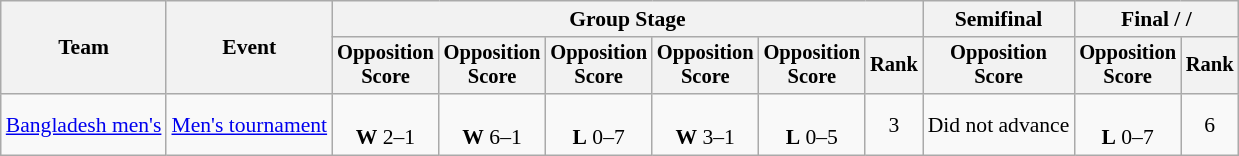<table class=wikitable style=font-size:90%;text-align:center>
<tr>
<th rowspan=2>Team</th>
<th rowspan=2>Event</th>
<th colspan=6>Group Stage</th>
<th>Semifinal</th>
<th colspan=2>Final /  / </th>
</tr>
<tr style=font-size:95%>
<th>Opposition<br>Score</th>
<th>Opposition<br>Score</th>
<th>Opposition<br>Score</th>
<th>Opposition<br>Score</th>
<th>Opposition<br>Score</th>
<th>Rank</th>
<th>Opposition<br>Score</th>
<th>Opposition<br>Score</th>
<th>Rank</th>
</tr>
<tr>
<td align=left><a href='#'>Bangladesh men's</a></td>
<td align=left><a href='#'>Men's tournament</a></td>
<td><br><strong>W</strong> 2–1</td>
<td><br><strong>W</strong> 6–1</td>
<td><br><strong>L</strong> 0–7</td>
<td><br><strong>W</strong> 3–1</td>
<td><br><strong>L</strong> 0–5</td>
<td>3</td>
<td>Did not advance</td>
<td><br><strong>L</strong> 0–7</td>
<td>6</td>
</tr>
</table>
